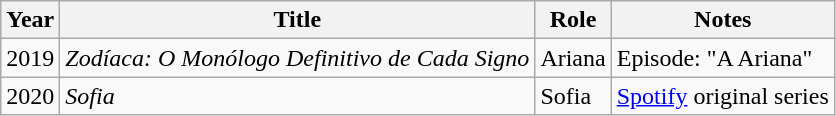<table class="wikitable">
<tr>
<th>Year</th>
<th>Title</th>
<th>Role</th>
<th>Notes</th>
</tr>
<tr>
<td>2019</td>
<td><em>Zodíaca: O Monólogo Definitivo de Cada Signo</em></td>
<td>Ariana</td>
<td>Episode: "A Ariana"</td>
</tr>
<tr>
<td>2020</td>
<td><em>Sofia</em></td>
<td>Sofia</td>
<td><a href='#'>Spotify</a> original series</td>
</tr>
</table>
